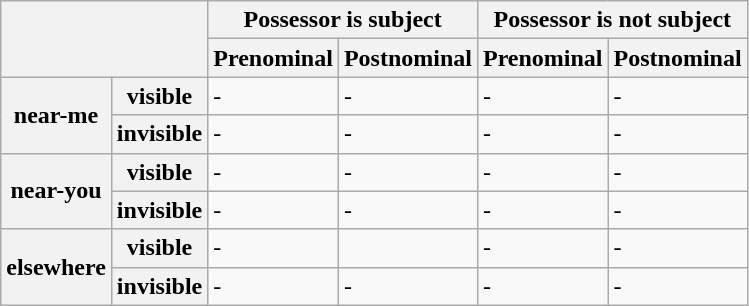<table class=wikitable>
<tr>
<th colspan=2 rowspan=2></th>
<th colspan=2>Possessor is subject</th>
<th colspan=2>Possessor is not subject</th>
</tr>
<tr>
<th>Prenominal</th>
<th>Postnominal</th>
<th>Prenominal</th>
<th>Postnominal</th>
</tr>
<tr>
<th rowspan=2>near-me</th>
<th>visible</th>
<td>-</td>
<td>-</td>
<td>-</td>
<td>-</td>
</tr>
<tr>
<th>invisible</th>
<td>-</td>
<td>-</td>
<td>-</td>
<td>-</td>
</tr>
<tr>
<th rowspan=2>near-you</th>
<th>visible</th>
<td>-</td>
<td>-</td>
<td>-</td>
<td>-</td>
</tr>
<tr>
<th>invisible</th>
<td>-</td>
<td>-</td>
<td>-</td>
<td>-</td>
</tr>
<tr>
<th rowspan=2>elsewhere</th>
<th>visible</th>
<td>-</td>
<td –></td>
<td>-</td>
<td>-</td>
</tr>
<tr>
<th>invisible</th>
<td>-</td>
<td>-</td>
<td>-</td>
<td>-</td>
</tr>
</table>
